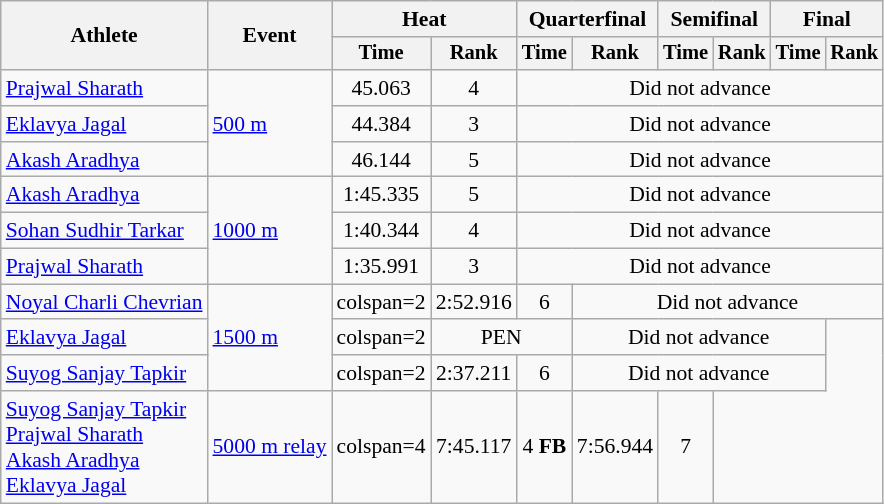<table class="wikitable" style="font-size:90%">
<tr>
<th rowspan=2>Athlete</th>
<th rowspan=2>Event</th>
<th colspan=2>Heat</th>
<th colspan=2>Quarterfinal</th>
<th colspan=2>Semifinal</th>
<th colspan=2>Final</th>
</tr>
<tr style="font-size:95%">
<th>Time</th>
<th>Rank</th>
<th>Time</th>
<th>Rank</th>
<th>Time</th>
<th>Rank</th>
<th>Time</th>
<th>Rank</th>
</tr>
<tr align=center>
<td align=left><a href='#'>Prajwal Sharath</a></td>
<td align=left rowspan=3><a href='#'>500 m</a></td>
<td>45.063</td>
<td>4</td>
<td colspan=6>Did not advance</td>
</tr>
<tr align=center>
<td align=left><a href='#'>Eklavya Jagal</a></td>
<td>44.384</td>
<td>3</td>
<td colspan=6>Did not advance</td>
</tr>
<tr align=center>
<td align=left><a href='#'>Akash Aradhya</a></td>
<td>46.144</td>
<td>5</td>
<td colspan=6>Did not advance</td>
</tr>
<tr align=center>
<td align=left><a href='#'>Akash Aradhya</a></td>
<td align=left rowspan=3><a href='#'>1000 m</a></td>
<td>1:45.335</td>
<td>5</td>
<td colspan=6>Did not advance</td>
</tr>
<tr align=center>
<td align=left><a href='#'>Sohan Sudhir Tarkar</a></td>
<td>1:40.344</td>
<td>4</td>
<td colspan=6>Did not advance</td>
</tr>
<tr align=center>
<td align=left><a href='#'>Prajwal Sharath</a></td>
<td>1:35.991</td>
<td>3</td>
<td colspan=6>Did not advance</td>
</tr>
<tr align=center>
<td align=left><a href='#'>Noyal Charli Chevrian</a></td>
<td align=left rowspan=3><a href='#'>1500 m</a></td>
<td>colspan=2 </td>
<td>2:52.916</td>
<td>6</td>
<td colspan=5>Did not advance</td>
</tr>
<tr align=center>
<td align=left><a href='#'>Eklavya Jagal</a></td>
<td>colspan=2 </td>
<td colspan=2>PEN</td>
<td colspan=4>Did not advance</td>
</tr>
<tr align=center>
<td align=left><a href='#'>Suyog Sanjay Tapkir</a></td>
<td>colspan=2 </td>
<td>2:37.211</td>
<td>6</td>
<td colspan=4>Did not advance</td>
</tr>
<tr align=center>
<td align=left><a href='#'>Suyog Sanjay Tapkir</a><br><a href='#'>Prajwal Sharath</a><br><a href='#'>Akash Aradhya</a><br><a href='#'>Eklavya Jagal</a></td>
<td align=left><a href='#'>5000 m relay</a></td>
<td>colspan=4 </td>
<td>7:45.117</td>
<td>4 <strong>FB</strong></td>
<td>7:56.944</td>
<td>7</td>
</tr>
</table>
